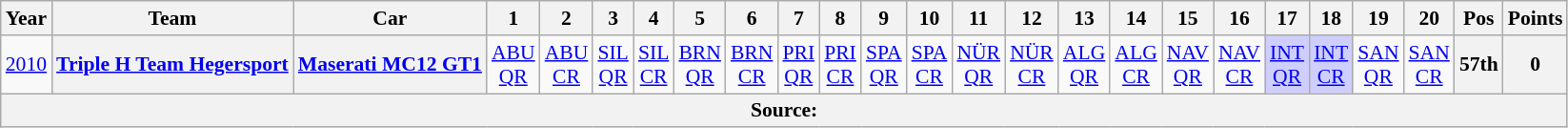<table class="wikitable" border="1" style="text-align:center; font-size:90%;">
<tr>
<th>Year</th>
<th>Team</th>
<th>Car</th>
<th>1</th>
<th>2</th>
<th>3</th>
<th>4</th>
<th>5</th>
<th>6</th>
<th>7</th>
<th>8</th>
<th>9</th>
<th>10</th>
<th>11</th>
<th>12</th>
<th>13</th>
<th>14</th>
<th>15</th>
<th>16</th>
<th>17</th>
<th>18</th>
<th>19</th>
<th>20</th>
<th>Pos</th>
<th>Points</th>
</tr>
<tr>
<td><a href='#'>2010</a></td>
<th><a href='#'>Triple H Team Hegersport</a></th>
<th><a href='#'>Maserati MC12 GT1</a></th>
<td><a href='#'>ABU<br>QR</a></td>
<td><a href='#'>ABU<br>CR</a></td>
<td><a href='#'>SIL<br>QR</a></td>
<td><a href='#'>SIL<br>CR</a></td>
<td><a href='#'>BRN<br>QR</a></td>
<td><a href='#'>BRN<br>CR</a></td>
<td><a href='#'>PRI<br>QR</a></td>
<td><a href='#'>PRI<br>CR</a></td>
<td><a href='#'>SPA<br>QR</a></td>
<td><a href='#'>SPA<br>CR</a></td>
<td><a href='#'>NÜR<br>QR</a></td>
<td><a href='#'>NÜR<br>CR</a></td>
<td><a href='#'>ALG<br>QR</a></td>
<td><a href='#'>ALG<br>CR</a></td>
<td><a href='#'>NAV<br>QR</a></td>
<td><a href='#'>NAV<br>CR</a></td>
<td style="background:#CFCFFF;"><a href='#'>INT<br>QR</a><br></td>
<td style="background:#CFCFFF;"><a href='#'>INT<br>CR</a><br></td>
<td><a href='#'>SAN<br>QR</a></td>
<td><a href='#'>SAN<br>CR</a></td>
<th>57th</th>
<th>0</th>
</tr>
<tr>
<th colspan="25">Source:</th>
</tr>
</table>
